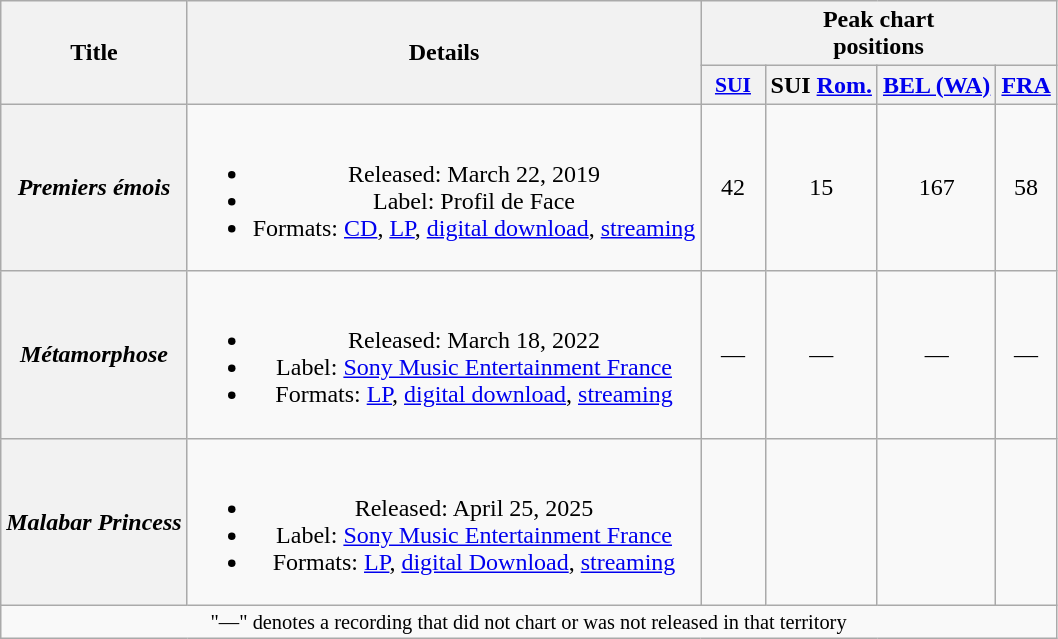<table class="wikitable plainrowheaders" style="text-align:center">
<tr>
<th scope="col" rowspan="2">Title</th>
<th scope="col" rowspan="2">Details</th>
<th colspan="4" scope="col">Peak chart<br>positions</th>
</tr>
<tr>
<th scope="col" style="font-size:90%; width:2.5em"><a href='#'>SUI</a></th>
<th>SUI <a href='#'>Rom.</a></th>
<th><a href='#'>BEL (WA)</a></th>
<th><a href='#'>FRA</a></th>
</tr>
<tr>
<th scope="row"><strong><em>Premiers émois</em></strong></th>
<td><br><ul><li>Released: March 22, 2019</li><li>Label: Profil de Face</li><li>Formats: <a href='#'>CD</a>, <a href='#'>LP</a>, <a href='#'>digital download</a>, <a href='#'>streaming</a></li></ul></td>
<td>42</td>
<td>15</td>
<td>167</td>
<td>58</td>
</tr>
<tr>
<th><em>Métamorphose</em></th>
<td><br><ul><li>Released: March 18, 2022</li><li>Label: <a href='#'>Sony Music Entertainment France</a></li><li>Formats: <a href='#'>LP</a>, <a href='#'>digital download</a>, <a href='#'>streaming</a></li></ul></td>
<td>—</td>
<td>—</td>
<td>—</td>
<td>—</td>
</tr>
<tr>
<th><em>Malabar Princess</em></th>
<td><br><ul><li>Released: April 25, 2025</li><li>Label: <a href='#'>Sony Music Entertainment France</a></li><li>Formats: <a href='#'>LP</a>, <a href='#'>digital Download</a>, <a href='#'>streaming</a></li></ul></td>
<td></td>
<td></td>
<td></td>
<td></td>
</tr>
<tr>
<td colspan="6" style="font-size:85%">"—" denotes a recording that did not chart or was not released in that territory</td>
</tr>
</table>
